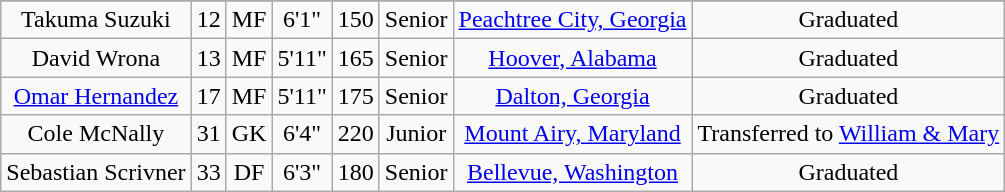<table class="wikitable sortable" border="1" style="text-align:center;">
<tr align=center>
</tr>
<tr>
<td>Takuma Suzuki</td>
<td>12</td>
<td>MF</td>
<td>6'1"</td>
<td>150</td>
<td>Senior</td>
<td><a href='#'>Peachtree City, Georgia</a></td>
<td>Graduated</td>
</tr>
<tr>
<td>David Wrona</td>
<td>13</td>
<td>MF</td>
<td>5'11"</td>
<td>165</td>
<td>Senior</td>
<td><a href='#'>Hoover, Alabama</a></td>
<td>Graduated</td>
</tr>
<tr>
<td><a href='#'>Omar Hernandez</a></td>
<td>17</td>
<td>MF</td>
<td>5'11"</td>
<td>175</td>
<td>Senior</td>
<td><a href='#'>Dalton, Georgia</a></td>
<td>Graduated</td>
</tr>
<tr>
<td>Cole McNally</td>
<td>31</td>
<td>GK</td>
<td>6'4"</td>
<td>220</td>
<td> Junior</td>
<td><a href='#'>Mount Airy, Maryland</a></td>
<td>Transferred to <a href='#'>William & Mary</a></td>
</tr>
<tr>
<td>Sebastian Scrivner</td>
<td>33</td>
<td>DF</td>
<td>6'3"</td>
<td>180</td>
<td>Senior</td>
<td><a href='#'>Bellevue, Washington</a></td>
<td>Graduated</td>
</tr>
</table>
